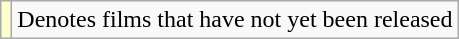<table class="wikitable">
<tr>
<td style="background:#FFFFCC;"></td>
<td>Denotes films that have not yet been released</td>
</tr>
</table>
